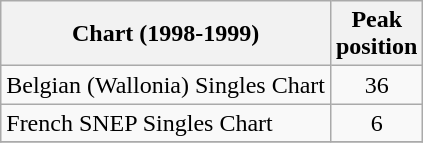<table class="wikitable sortable">
<tr>
<th>Chart (1998-1999)</th>
<th>Peak<br>position</th>
</tr>
<tr>
<td>Belgian (Wallonia) Singles Chart</td>
<td align="center">36</td>
</tr>
<tr>
<td>French SNEP Singles Chart</td>
<td align="center">6</td>
</tr>
<tr>
</tr>
</table>
